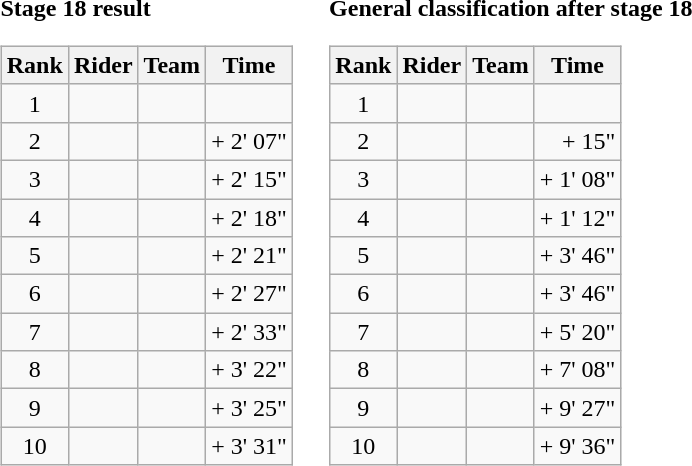<table>
<tr>
<td><strong>Stage 18 result</strong><br><table class="wikitable">
<tr>
<th scope="col">Rank</th>
<th scope="col">Rider</th>
<th scope="col">Team</th>
<th scope="col">Time</th>
</tr>
<tr>
<td style="text-align:center;">1</td>
<td></td>
<td></td>
<td style="text-align:right;"></td>
</tr>
<tr>
<td style="text-align:center;">2</td>
<td></td>
<td></td>
<td style="text-align:right;">+ 2' 07"</td>
</tr>
<tr>
<td style="text-align:center;">3</td>
<td></td>
<td></td>
<td style="text-align:right;">+ 2' 15"</td>
</tr>
<tr>
<td style="text-align:center;">4</td>
<td></td>
<td></td>
<td style="text-align:right;">+ 2' 18"</td>
</tr>
<tr>
<td style="text-align:center;">5</td>
<td> </td>
<td></td>
<td style="text-align:right;">+ 2' 21"</td>
</tr>
<tr>
<td style="text-align:center;">6</td>
<td></td>
<td></td>
<td style="text-align:right;">+ 2' 27"</td>
</tr>
<tr>
<td style="text-align:center;">7</td>
<td></td>
<td></td>
<td style="text-align:right;">+ 2' 33"</td>
</tr>
<tr>
<td style="text-align:center;">8</td>
<td></td>
<td></td>
<td style="text-align:right;">+ 3' 22"</td>
</tr>
<tr>
<td style="text-align:center;">9</td>
<td> </td>
<td></td>
<td style="text-align:right;">+ 3' 25"</td>
</tr>
<tr>
<td style="text-align:center;">10</td>
<td> </td>
<td></td>
<td style="text-align:right;">+ 3' 31"</td>
</tr>
</table>
</td>
<td></td>
<td><strong>General classification after stage 18</strong><br><table class="wikitable">
<tr>
<th scope="col">Rank</th>
<th scope="col">Rider</th>
<th scope="col">Team</th>
<th scope="col">Time</th>
</tr>
<tr>
<td style="text-align:center;">1</td>
<td> </td>
<td></td>
<td style="text-align:right;"></td>
</tr>
<tr>
<td style="text-align:center;">2</td>
<td> </td>
<td></td>
<td style="text-align:right;">+ 15"</td>
</tr>
<tr>
<td style="text-align:center;">3</td>
<td></td>
<td></td>
<td style="text-align:right;">+ 1' 08"</td>
</tr>
<tr>
<td style="text-align:center;">4</td>
<td></td>
<td></td>
<td style="text-align:right;">+ 1' 12"</td>
</tr>
<tr>
<td style="text-align:center;">5</td>
<td></td>
<td></td>
<td style="text-align:right;">+ 3' 46"</td>
</tr>
<tr>
<td style="text-align:center;">6</td>
<td></td>
<td></td>
<td style="text-align:right;">+ 3' 46"</td>
</tr>
<tr>
<td style="text-align:center;">7</td>
<td></td>
<td></td>
<td style="text-align:right;">+ 5' 20"</td>
</tr>
<tr>
<td style="text-align:center;">8</td>
<td> </td>
<td></td>
<td style="text-align:right;">+ 7' 08"</td>
</tr>
<tr>
<td style="text-align:center;">9</td>
<td></td>
<td></td>
<td style="text-align:right;">+ 9' 27"</td>
</tr>
<tr>
<td style="text-align:center;">10</td>
<td> </td>
<td></td>
<td style="text-align:right;">+ 9' 36"</td>
</tr>
</table>
</td>
</tr>
</table>
